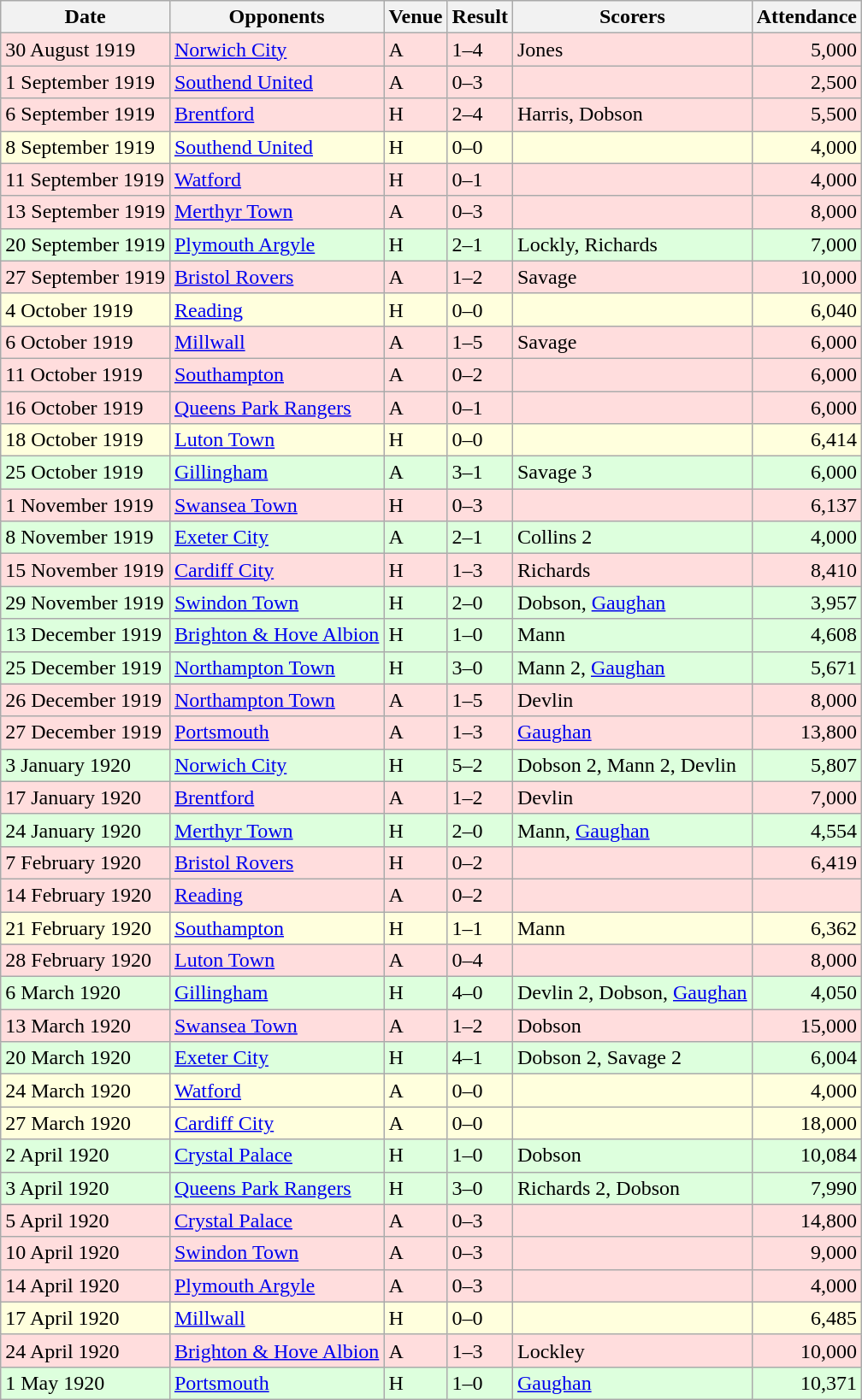<table class="wikitable sortable">
<tr>
<th>Date</th>
<th>Opponents</th>
<th>Venue</th>
<th>Result</th>
<th>Scorers</th>
<th>Attendance</th>
</tr>
<tr bgcolor="#ffdddd">
<td>30 August 1919</td>
<td><a href='#'>Norwich City</a></td>
<td>A</td>
<td>1–4</td>
<td>Jones</td>
<td align="right">5,000</td>
</tr>
<tr bgcolor="#ffdddd">
<td>1 September 1919</td>
<td><a href='#'>Southend United</a></td>
<td>A</td>
<td>0–3</td>
<td></td>
<td align="right">2,500</td>
</tr>
<tr bgcolor="#ffdddd">
<td>6 September 1919</td>
<td><a href='#'>Brentford</a></td>
<td>H</td>
<td>2–4</td>
<td>Harris, Dobson</td>
<td align="right">5,500</td>
</tr>
<tr bgcolor="#ffffdd">
<td>8 September 1919</td>
<td><a href='#'>Southend United</a></td>
<td>H</td>
<td>0–0</td>
<td></td>
<td align="right">4,000</td>
</tr>
<tr bgcolor="#ffdddd">
<td>11 September 1919</td>
<td><a href='#'>Watford</a></td>
<td>H</td>
<td>0–1</td>
<td></td>
<td align="right">4,000</td>
</tr>
<tr bgcolor="#ffdddd">
<td>13 September 1919</td>
<td><a href='#'>Merthyr Town</a></td>
<td>A</td>
<td>0–3</td>
<td></td>
<td align="right">8,000</td>
</tr>
<tr bgcolor="#ddffdd">
<td>20 September 1919</td>
<td><a href='#'>Plymouth Argyle</a></td>
<td>H</td>
<td>2–1</td>
<td>Lockly, Richards</td>
<td align="right">7,000</td>
</tr>
<tr bgcolor="#ffdddd">
<td>27 September 1919</td>
<td><a href='#'>Bristol Rovers</a></td>
<td>A</td>
<td>1–2</td>
<td>Savage</td>
<td align="right">10,000</td>
</tr>
<tr bgcolor="#ffffdd">
<td>4 October 1919</td>
<td><a href='#'>Reading</a></td>
<td>H</td>
<td>0–0</td>
<td></td>
<td align="right">6,040</td>
</tr>
<tr bgcolor="#ffdddd">
<td>6 October 1919</td>
<td><a href='#'>Millwall</a></td>
<td>A</td>
<td>1–5</td>
<td>Savage</td>
<td align="right">6,000</td>
</tr>
<tr bgcolor="#ffdddd">
<td>11 October 1919</td>
<td><a href='#'>Southampton</a></td>
<td>A</td>
<td>0–2</td>
<td></td>
<td align="right">6,000</td>
</tr>
<tr bgcolor="#ffdddd">
<td>16 October 1919</td>
<td><a href='#'>Queens Park Rangers</a></td>
<td>A</td>
<td>0–1</td>
<td></td>
<td align="right">6,000</td>
</tr>
<tr bgcolor="#ffffdd">
<td>18 October 1919</td>
<td><a href='#'>Luton Town</a></td>
<td>H</td>
<td>0–0</td>
<td></td>
<td align="right">6,414</td>
</tr>
<tr bgcolor="#ddffdd">
<td>25 October 1919</td>
<td><a href='#'>Gillingham</a></td>
<td>A</td>
<td>3–1</td>
<td>Savage 3</td>
<td align="right">6,000</td>
</tr>
<tr bgcolor="#ffdddd">
<td>1 November 1919</td>
<td><a href='#'>Swansea Town</a></td>
<td>H</td>
<td>0–3</td>
<td></td>
<td align="right">6,137</td>
</tr>
<tr bgcolor="#ddffdd">
<td>8 November 1919</td>
<td><a href='#'>Exeter City</a></td>
<td>A</td>
<td>2–1</td>
<td>Collins 2</td>
<td align="right">4,000</td>
</tr>
<tr bgcolor="#ffdddd">
<td>15 November 1919</td>
<td><a href='#'>Cardiff City</a></td>
<td>H</td>
<td>1–3</td>
<td>Richards</td>
<td align="right">8,410</td>
</tr>
<tr bgcolor="#ddffdd">
<td>29 November 1919</td>
<td><a href='#'>Swindon Town</a></td>
<td>H</td>
<td>2–0</td>
<td>Dobson, <a href='#'>Gaughan</a></td>
<td align="right">3,957</td>
</tr>
<tr bgcolor="#ddffdd">
<td>13 December 1919</td>
<td><a href='#'>Brighton & Hove Albion</a></td>
<td>H</td>
<td>1–0</td>
<td>Mann</td>
<td align="right">4,608</td>
</tr>
<tr bgcolor="#ddffdd">
<td>25 December 1919</td>
<td><a href='#'>Northampton Town</a></td>
<td>H</td>
<td>3–0</td>
<td>Mann 2, <a href='#'>Gaughan</a></td>
<td align="right">5,671</td>
</tr>
<tr bgcolor="#ffdddd">
<td>26 December 1919</td>
<td><a href='#'>Northampton Town</a></td>
<td>A</td>
<td>1–5</td>
<td>Devlin</td>
<td align="right">8,000</td>
</tr>
<tr bgcolor="#ffdddd">
<td>27 December 1919</td>
<td><a href='#'>Portsmouth</a></td>
<td>A</td>
<td>1–3</td>
<td><a href='#'>Gaughan</a></td>
<td align="right">13,800</td>
</tr>
<tr bgcolor="#ddffdd">
<td>3 January 1920</td>
<td><a href='#'>Norwich City</a></td>
<td>H</td>
<td>5–2</td>
<td>Dobson 2, Mann 2, Devlin</td>
<td align="right">5,807</td>
</tr>
<tr bgcolor="#ffdddd">
<td>17 January 1920</td>
<td><a href='#'>Brentford</a></td>
<td>A</td>
<td>1–2</td>
<td>Devlin</td>
<td align="right">7,000</td>
</tr>
<tr bgcolor="#ddffdd">
<td>24 January 1920</td>
<td><a href='#'>Merthyr Town</a></td>
<td>H</td>
<td>2–0</td>
<td>Mann, <a href='#'>Gaughan</a></td>
<td align="right">4,554</td>
</tr>
<tr bgcolor="#ffdddd">
<td>7 February 1920</td>
<td><a href='#'>Bristol Rovers</a></td>
<td>H</td>
<td>0–2</td>
<td></td>
<td align="right">6,419</td>
</tr>
<tr bgcolor="#ffdddd">
<td>14 February 1920</td>
<td><a href='#'>Reading</a></td>
<td>A</td>
<td>0–2</td>
<td></td>
<td></td>
</tr>
<tr bgcolor="#ffffdd">
<td>21 February 1920</td>
<td><a href='#'>Southampton</a></td>
<td>H</td>
<td>1–1</td>
<td>Mann</td>
<td align="right">6,362</td>
</tr>
<tr bgcolor="#ffdddd">
<td>28 February 1920</td>
<td><a href='#'>Luton Town</a></td>
<td>A</td>
<td>0–4</td>
<td></td>
<td align="right">8,000</td>
</tr>
<tr bgcolor="#ddffdd">
<td>6 March 1920</td>
<td><a href='#'>Gillingham</a></td>
<td>H</td>
<td>4–0</td>
<td>Devlin 2, Dobson, <a href='#'>Gaughan</a></td>
<td align="right">4,050</td>
</tr>
<tr bgcolor="#ffdddd">
<td>13 March 1920</td>
<td><a href='#'>Swansea Town</a></td>
<td>A</td>
<td>1–2</td>
<td>Dobson</td>
<td align="right">15,000</td>
</tr>
<tr bgcolor="#ddffdd">
<td>20 March 1920</td>
<td><a href='#'>Exeter City</a></td>
<td>H</td>
<td>4–1</td>
<td>Dobson 2, Savage 2</td>
<td align="right">6,004</td>
</tr>
<tr bgcolor="#ffffdd">
<td>24 March 1920</td>
<td><a href='#'>Watford</a></td>
<td>A</td>
<td>0–0</td>
<td></td>
<td align="right">4,000</td>
</tr>
<tr bgcolor="#ffffdd">
<td>27 March 1920</td>
<td><a href='#'>Cardiff City</a></td>
<td>A</td>
<td>0–0</td>
<td></td>
<td align="right">18,000</td>
</tr>
<tr bgcolor="#ddffdd">
<td>2 April 1920</td>
<td><a href='#'>Crystal Palace</a></td>
<td>H</td>
<td>1–0</td>
<td>Dobson</td>
<td align="right">10,084</td>
</tr>
<tr bgcolor="#ddffdd">
<td>3 April 1920</td>
<td><a href='#'>Queens Park Rangers</a></td>
<td>H</td>
<td>3–0</td>
<td>Richards 2, Dobson</td>
<td align="right">7,990</td>
</tr>
<tr bgcolor="#ffdddd">
<td>5 April 1920</td>
<td><a href='#'>Crystal Palace</a></td>
<td>A</td>
<td>0–3</td>
<td></td>
<td align="right">14,800</td>
</tr>
<tr bgcolor="#ffdddd">
<td>10 April 1920</td>
<td><a href='#'>Swindon Town</a></td>
<td>A</td>
<td>0–3</td>
<td></td>
<td align="right">9,000</td>
</tr>
<tr bgcolor="#ffdddd">
<td>14 April 1920</td>
<td><a href='#'>Plymouth Argyle</a></td>
<td>A</td>
<td>0–3</td>
<td></td>
<td align="right">4,000</td>
</tr>
<tr bgcolor="#ffffdd">
<td>17 April 1920</td>
<td><a href='#'>Millwall</a></td>
<td>H</td>
<td>0–0</td>
<td></td>
<td align="right">6,485</td>
</tr>
<tr bgcolor="#ffdddd">
<td>24 April 1920</td>
<td><a href='#'>Brighton & Hove Albion</a></td>
<td>A</td>
<td>1–3</td>
<td>Lockley</td>
<td align="right">10,000</td>
</tr>
<tr bgcolor="#ddffdd">
<td>1 May 1920</td>
<td><a href='#'>Portsmouth</a></td>
<td>H</td>
<td>1–0</td>
<td><a href='#'>Gaughan</a></td>
<td align="right">10,371</td>
</tr>
</table>
